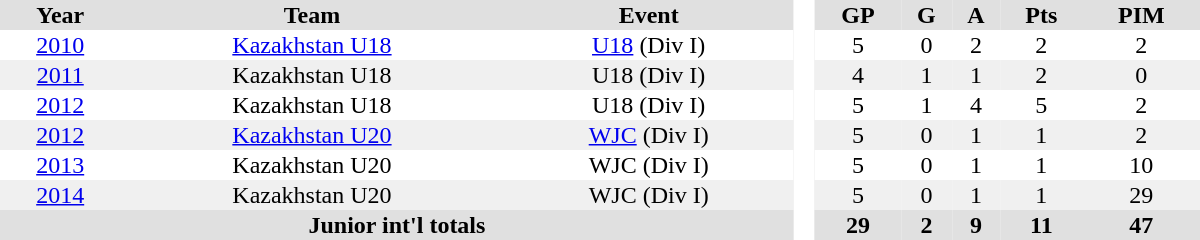<table border="0" cellpadding="1" cellspacing="0" style="text-align:center; width:50em">
<tr ALIGN="center" bgcolor="#e0e0e0">
<th>Year</th>
<th>Team</th>
<th>Event</th>
<th ALIGN="center" rowspan="99" bgcolor="#ffffff"> </th>
<th>GP</th>
<th>G</th>
<th>A</th>
<th>Pts</th>
<th>PIM</th>
</tr>
<tr ALIGN="center">
<td><a href='#'>2010</a></td>
<td><a href='#'>Kazakhstan U18</a></td>
<td><a href='#'>U18</a> (Div I)</td>
<td>5</td>
<td>0</td>
<td>2</td>
<td>2</td>
<td>2</td>
</tr>
<tr ALIGN="center" bgcolor="#f0f0f0">
<td><a href='#'>2011</a></td>
<td>Kazakhstan U18</td>
<td>U18 (Div I)</td>
<td>4</td>
<td>1</td>
<td>1</td>
<td>2</td>
<td>0</td>
</tr>
<tr ALIGN="center">
<td><a href='#'>2012</a></td>
<td>Kazakhstan U18</td>
<td>U18 (Div I)</td>
<td>5</td>
<td>1</td>
<td>4</td>
<td>5</td>
<td>2</td>
</tr>
<tr ALIGN="center" bgcolor="#f0f0f0">
<td><a href='#'>2012</a></td>
<td><a href='#'>Kazakhstan U20</a></td>
<td><a href='#'>WJC</a> (Div I)</td>
<td>5</td>
<td>0</td>
<td>1</td>
<td>1</td>
<td>2</td>
</tr>
<tr ALIGN="center">
<td><a href='#'>2013</a></td>
<td>Kazakhstan U20</td>
<td>WJC (Div I)</td>
<td>5</td>
<td>0</td>
<td>1</td>
<td>1</td>
<td>10</td>
</tr>
<tr ALIGN="center" bgcolor="#f0f0f0">
<td><a href='#'>2014</a></td>
<td>Kazakhstan U20</td>
<td>WJC (Div I)</td>
<td>5</td>
<td>0</td>
<td>1</td>
<td>1</td>
<td>29</td>
</tr>
<tr style="text-align:center; background:#e0e0e0;">
<th colspan=3>Junior int'l totals</th>
<th>29</th>
<th>2</th>
<th>9</th>
<th>11</th>
<th>47</th>
</tr>
</table>
